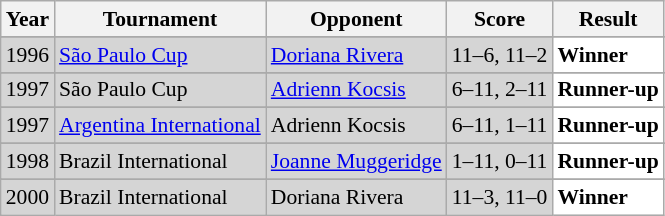<table class="sortable wikitable" style="font-size:90%;">
<tr>
<th>Year</th>
<th>Tournament</th>
<th>Opponent</th>
<th>Score</th>
<th>Result</th>
</tr>
<tr>
</tr>
<tr style="background:#D5D5D5">
<td align="center">1996</td>
<td align="left"><a href='#'>São Paulo Cup</a></td>
<td align="left"> <a href='#'>Doriana Rivera</a></td>
<td align="left">11–6, 11–2</td>
<td style="text-align:left; background:white"> <strong>Winner</strong></td>
</tr>
<tr>
</tr>
<tr style="background:#D5D5D5">
<td align="center">1997</td>
<td align="left">São Paulo Cup</td>
<td align="left"> <a href='#'>Adrienn Kocsis</a></td>
<td align="left">6–11, 2–11</td>
<td style="text-align:left; background:white"> <strong>Runner-up</strong></td>
</tr>
<tr>
</tr>
<tr style="background:#D5D5D5">
<td align="center">1997</td>
<td align="left"><a href='#'>Argentina International</a></td>
<td align="left"> Adrienn Kocsis</td>
<td align="left">6–11, 1–11</td>
<td style="text-align:left; background:white"> <strong>Runner-up</strong></td>
</tr>
<tr>
</tr>
<tr style="background:#D5D5D5">
<td align="center">1998</td>
<td align="left">Brazil International</td>
<td align="left"> <a href='#'>Joanne Muggeridge</a></td>
<td align="left">1–11, 0–11</td>
<td style="text-align:left; background:white"> <strong>Runner-up</strong></td>
</tr>
<tr>
</tr>
<tr style="background:#D5D5D5">
<td align="center">2000</td>
<td align="left">Brazil International</td>
<td align="left"> Doriana Rivera</td>
<td align="left">11–3, 11–0</td>
<td style="text-align:left; background:white"> <strong>Winner</strong></td>
</tr>
</table>
